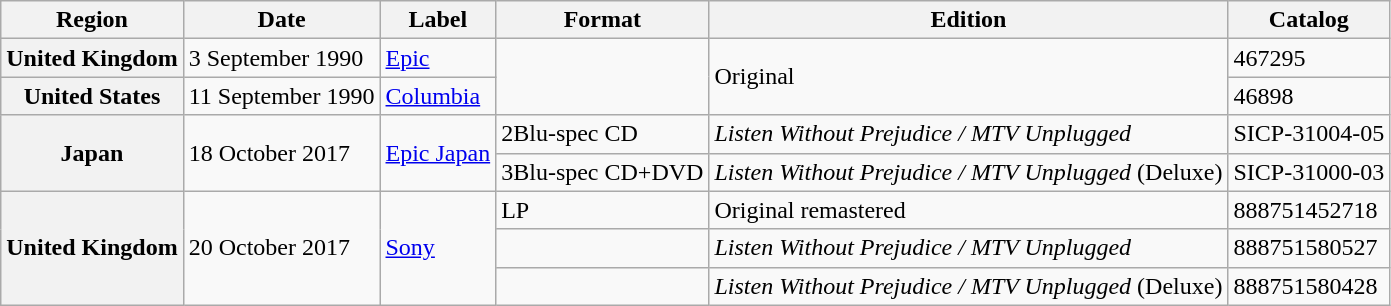<table class="wikitable plainrowheaders">
<tr>
<th scope="col">Region</th>
<th scope="col">Date</th>
<th scope="col">Label</th>
<th scope="col">Format</th>
<th scope="col">Edition</th>
<th scope="col">Catalog</th>
</tr>
<tr>
<th scope="row">United Kingdom</th>
<td>3 September 1990</td>
<td><a href='#'>Epic</a></td>
<td rowspan="2"></td>
<td rowspan="2">Original</td>
<td>467295</td>
</tr>
<tr>
<th scope="row">United States</th>
<td>11 September 1990</td>
<td><a href='#'>Columbia</a></td>
<td>46898</td>
</tr>
<tr>
<th scope="row" rowspan="2">Japan</th>
<td rowspan="2">18 October 2017</td>
<td rowspan="2"><a href='#'>Epic Japan</a></td>
<td>2Blu-spec CD</td>
<td><em>Listen Without Prejudice / MTV Unplugged</em></td>
<td>SICP-31004-05</td>
</tr>
<tr>
<td>3Blu-spec CD+DVD</td>
<td><em>Listen Without Prejudice / MTV Unplugged</em> (Deluxe)</td>
<td>SICP-31000-03</td>
</tr>
<tr>
<th scope="row" rowspan="3">United Kingdom</th>
<td rowspan="3">20 October 2017</td>
<td rowspan="3"><a href='#'>Sony</a></td>
<td>LP</td>
<td>Original remastered</td>
<td>888751452718</td>
</tr>
<tr>
<td></td>
<td><em>Listen Without Prejudice / MTV Unplugged</em></td>
<td>888751580527</td>
</tr>
<tr>
<td></td>
<td><em>Listen Without Prejudice / MTV Unplugged</em> (Deluxe)</td>
<td>888751580428</td>
</tr>
</table>
